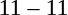<table style="text-align:center">
<tr>
<th width=200></th>
<th width=100></th>
<th width=200></th>
</tr>
<tr>
<td align=right><strong></strong></td>
<td>11 – 11</td>
<td align=left><strong></strong></td>
</tr>
</table>
